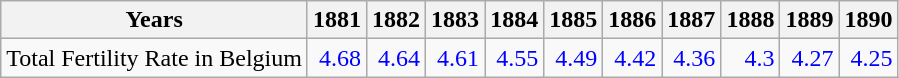<table class="wikitable " style="text-align:right">
<tr>
<th>Years</th>
<th>1881</th>
<th>1882</th>
<th>1883</th>
<th>1884</th>
<th>1885</th>
<th>1886</th>
<th>1887</th>
<th>1888</th>
<th>1889</th>
<th>1890</th>
</tr>
<tr>
<td align="left">Total Fertility Rate in Belgium</td>
<td style="text-align:right; color:blue;">4.68</td>
<td style="text-align:right; color:blue;">4.64</td>
<td style="text-align:right; color:blue;">4.61</td>
<td style="text-align:right; color:blue;">4.55</td>
<td style="text-align:right; color:blue;">4.49</td>
<td style="text-align:right; color:blue;">4.42</td>
<td style="text-align:right; color:blue;">4.36</td>
<td style="text-align:right; color:blue;">4.3</td>
<td style="text-align:right; color:blue;">4.27</td>
<td style="text-align:right; color:blue;">4.25</td>
</tr>
</table>
